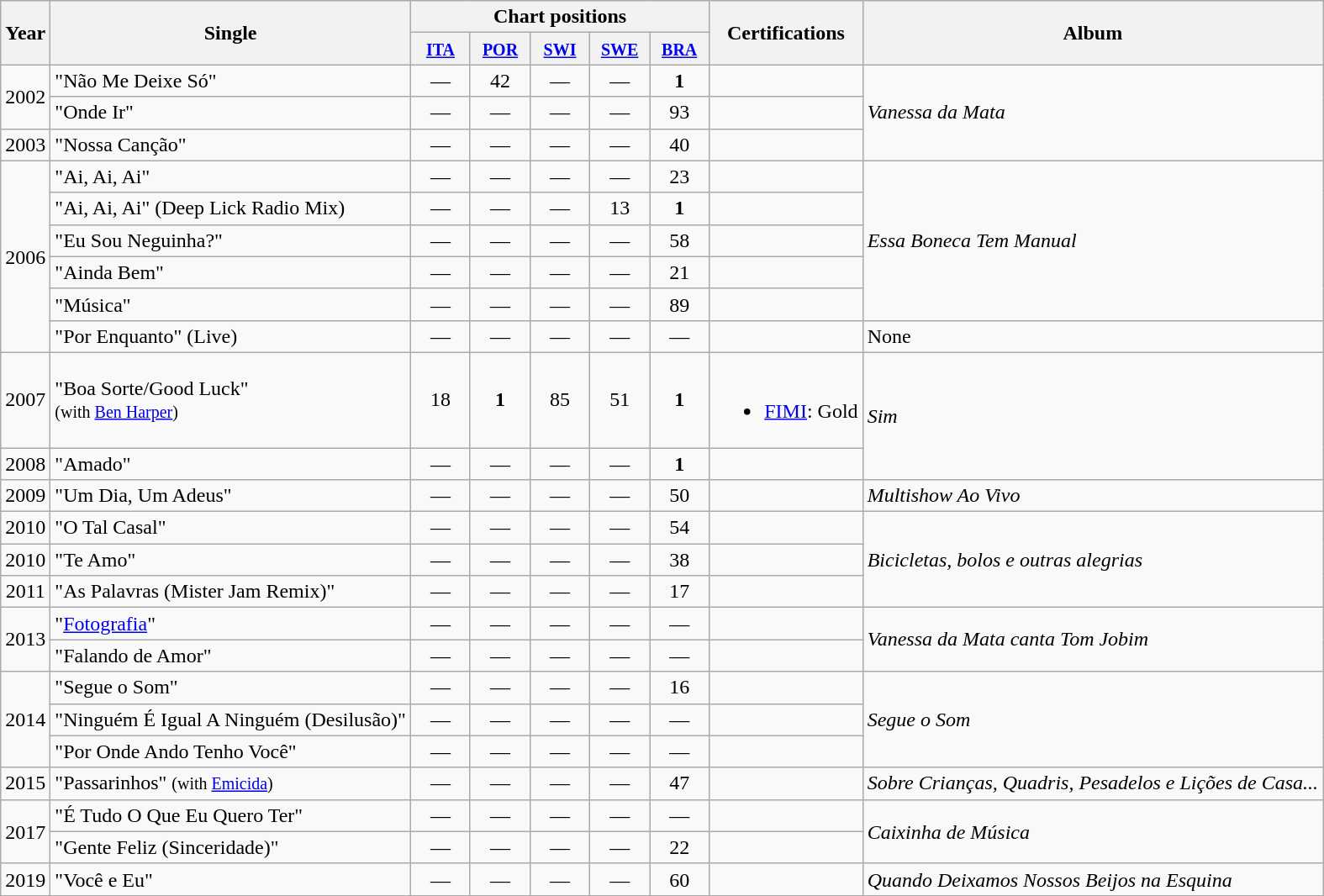<table class="wikitable">
<tr>
<th align="center" rowspan="2">Year</th>
<th align="center" rowspan="2">Single</th>
<th align="center" colspan="5">Chart positions</th>
<th align="center" rowspan="2">Certifications</th>
<th align="center" rowspan="2">Album</th>
</tr>
<tr>
<th width="40"><small><a href='#'>ITA</a></small></th>
<th width="40"><small><a href='#'>POR</a></small></th>
<th width="40"><small><a href='#'>SWI</a></small></th>
<th width="40"><small><a href='#'>SWE</a></small></th>
<th width="40"><small><a href='#'>BRA</a></small></th>
</tr>
<tr>
<td align="center" rowspan="2">2002</td>
<td align="left">"Não Me Deixe Só"</td>
<td align="center">—</td>
<td align="center">42</td>
<td align="center">—</td>
<td align="center">—</td>
<td align="center"><strong>1</strong></td>
<td></td>
<td align="left" rowspan="3"><em>Vanessa da Mata</em></td>
</tr>
<tr>
<td align="left">"Onde Ir"</td>
<td align="center">—</td>
<td align="center">—</td>
<td align="center">—</td>
<td align="center">—</td>
<td align="center">93</td>
<td></td>
</tr>
<tr>
<td align="center">2003</td>
<td align="left">"Nossa Canção"</td>
<td align="center">—</td>
<td align="center">—</td>
<td align="center">—</td>
<td align="center">—</td>
<td align="center">40</td>
<td></td>
</tr>
<tr>
<td align="center" rowspan="6">2006</td>
<td align="left">"Ai, Ai, Ai"</td>
<td align="center">—</td>
<td align="center">—</td>
<td align="center">—</td>
<td align="center">—</td>
<td align="center">23</td>
<td></td>
<td align="left" rowspan="5"><em>Essa Boneca Tem Manual</em></td>
</tr>
<tr>
<td align="left">"Ai, Ai, Ai" (Deep Lick Radio Mix)</td>
<td align="center">—</td>
<td align="center">—</td>
<td align="center">—</td>
<td align="center">13</td>
<td align="center"><strong>1</strong></td>
<td></td>
</tr>
<tr>
<td align="left">"Eu Sou Neguinha?"</td>
<td align="center">—</td>
<td align="center">—</td>
<td align="center">—</td>
<td align="center">—</td>
<td align="center">58</td>
<td></td>
</tr>
<tr>
<td align="left">"Ainda Bem"</td>
<td align="center">—</td>
<td align="center">—</td>
<td align="center">—</td>
<td align="center">—</td>
<td align="center">21</td>
<td></td>
</tr>
<tr>
<td align="left">"Música"</td>
<td align="center">—</td>
<td align="center">—</td>
<td align="center">—</td>
<td align="center">—</td>
<td align="center">89</td>
</tr>
<tr>
<td align="left">"Por Enquanto" (Live)</td>
<td align="center">—</td>
<td align="center">—</td>
<td align="center">—</td>
<td align="center">—</td>
<td align="center">—</td>
<td></td>
<td rowspan=1>None</td>
</tr>
<tr>
<td align="center">2007</td>
<td align="left">"Boa Sorte/Good Luck" <br><small>(with <a href='#'>Ben Harper</a>)</small></td>
<td align="center">18</td>
<td align="center"><strong>1</strong></td>
<td align="center">85</td>
<td align="center">51</td>
<td align="center"><strong>1</strong></td>
<td><br><ul><li><a href='#'>FIMI</a>: Gold</li></ul></td>
<td rowspan=2><em>Sim</em></td>
</tr>
<tr>
<td align="center">2008</td>
<td align="left">"Amado"</td>
<td align="center">—</td>
<td align="center">—</td>
<td align="center">—</td>
<td align="center">—</td>
<td align="center"><strong>1</strong></td>
<td></td>
</tr>
<tr>
<td align="center">2009</td>
<td align="left">"Um Dia, Um Adeus"</td>
<td align="center">—</td>
<td align="center">—</td>
<td align="center">—</td>
<td align="center">—</td>
<td align="center">50</td>
<td></td>
<td align="left"><em>Multishow Ao Vivo</em></td>
</tr>
<tr>
<td align="center">2010</td>
<td align="left">"O Tal Casal"</td>
<td align="center">—</td>
<td align="center">—</td>
<td align="center">—</td>
<td align="center">—</td>
<td align="center">54</td>
<td></td>
<td rowspan=3><em>Bicicletas, bolos e outras alegrias</em></td>
</tr>
<tr>
<td align="center">2010</td>
<td align="left">"Te Amo"</td>
<td align="center">—</td>
<td align="center">—</td>
<td align="center">—</td>
<td align="center">—</td>
<td align="center">38</td>
<td></td>
</tr>
<tr>
<td align="center">2011</td>
<td align="left">"As Palavras (Mister Jam Remix)"</td>
<td align="center">—</td>
<td align="center">—</td>
<td align="center">—</td>
<td align="center">—</td>
<td align="center">17</td>
<td></td>
</tr>
<tr>
<td align="center" rowspan=2>2013</td>
<td align="left">"<a href='#'>Fotografia</a>"</td>
<td align="center">—</td>
<td align="center">—</td>
<td align="center">—</td>
<td align="center">—</td>
<td align="center">—</td>
<td></td>
<td align="left" rowspan=2><em>Vanessa da Mata canta Tom Jobim</em></td>
</tr>
<tr>
<td align="left">"Falando de Amor"</td>
<td align="center">—</td>
<td align="center">—</td>
<td align="center">—</td>
<td align="center">—</td>
<td align="center">—</td>
<td></td>
</tr>
<tr>
<td align="center" rowspan=3>2014</td>
<td align="left">"Segue o Som"</td>
<td align="center">—</td>
<td align="center">—</td>
<td align="center">—</td>
<td align="center">—</td>
<td align="center">16</td>
<td></td>
<td align="left" rowspan=3><em>Segue o Som</em></td>
</tr>
<tr>
<td align="left">"Ninguém É Igual A Ninguém (Desilusão)"</td>
<td align="center">—</td>
<td align="center">—</td>
<td align="center">—</td>
<td align="center">—</td>
<td align="center">—</td>
<td></td>
</tr>
<tr>
<td align="left">"Por Onde Ando Tenho Você"</td>
<td align="center">—</td>
<td align="center">—</td>
<td align="center">—</td>
<td align="center">—</td>
<td align="center">—</td>
<td></td>
</tr>
<tr>
<td align="center" rowspan=1>2015</td>
<td align="left">"Passarinhos" <small>(with <a href='#'>Emicida</a>)</small></td>
<td align="center">—</td>
<td align="center">—</td>
<td align="center">—</td>
<td align="center">—</td>
<td align="center">47</td>
<td></td>
<td align="left" rowspan=1><em>Sobre Crianças, Quadris, Pesadelos e Lições de Casa...</em></td>
</tr>
<tr>
<td align="center" rowspan=2>2017</td>
<td align="left">"É Tudo O Que Eu Quero Ter"</td>
<td align="center">—</td>
<td align="center">—</td>
<td align="center">—</td>
<td align="center">—</td>
<td align="center">—</td>
<td></td>
<td align="left" rowspan=2><em>Caixinha de Música</em></td>
</tr>
<tr>
<td align="left">"Gente Feliz (Sinceridade)"</td>
<td align="center">—</td>
<td align="center">—</td>
<td align="center">—</td>
<td align="center">—</td>
<td align="center">22</td>
<td></td>
</tr>
<tr>
<td align="center" rowspan=1>2019</td>
<td align="left">"Você e Eu"</td>
<td align="center">—</td>
<td align="center">—</td>
<td align="center">—</td>
<td align="center">—</td>
<td align="center">60</td>
<td></td>
<td align="left" rowspan=1><em>Quando Deixamos Nossos Beijos na Esquina</em></td>
</tr>
</table>
